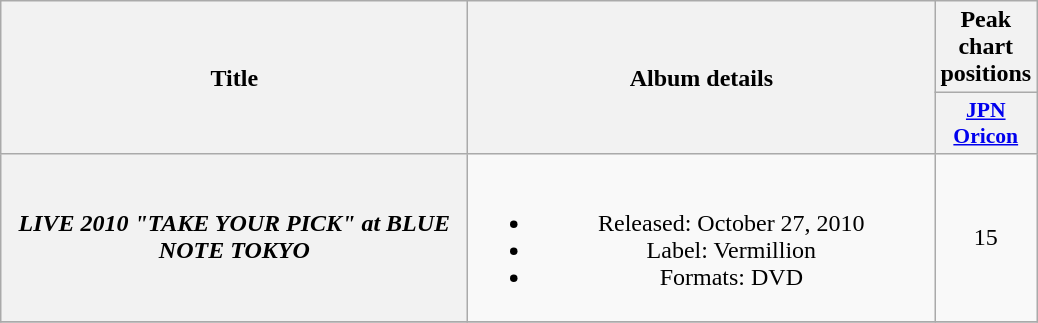<table class="wikitable plainrowheaders" style="text-align:center;">
<tr>
<th scope="col" rowspan="2" style="width:19em;">Title</th>
<th scope="col" rowspan="2" style="width:19em;">Album details</th>
<th scope="col" colspan="1">Peak<br>chart<br>positions</th>
</tr>
<tr>
<th scope="col" style="width:2.9em;font-size:90%;"><a href='#'>JPN<br>Oricon</a><br></th>
</tr>
<tr>
<th scope="row"><em>LIVE 2010 "TAKE YOUR PICK" at BLUE NOTE TOKYO</em></th>
<td><br><ul><li>Released: October 27, 2010</li><li>Label: Vermillion</li><li>Formats: DVD</li></ul></td>
<td>15</td>
</tr>
<tr>
</tr>
</table>
